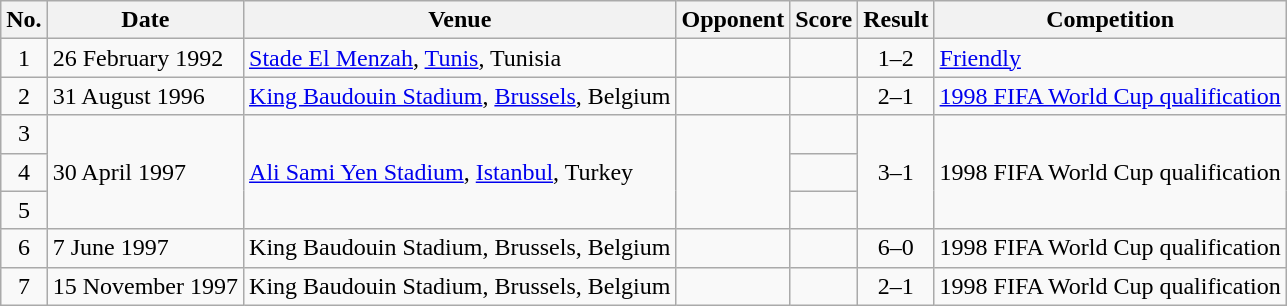<table class="wikitable sortable">
<tr>
<th scope="col">No.</th>
<th scope="col">Date</th>
<th scope="col">Venue</th>
<th scope="col">Opponent</th>
<th scope="col">Score</th>
<th scope="col">Result</th>
<th scope="col">Competition</th>
</tr>
<tr>
<td style="text-align:center">1</td>
<td>26 February 1992</td>
<td><a href='#'>Stade El Menzah</a>, <a href='#'>Tunis</a>, Tunisia</td>
<td></td>
<td></td>
<td style="text-align:center">1–2</td>
<td><a href='#'>Friendly</a></td>
</tr>
<tr>
<td style="text-align:center">2</td>
<td>31 August 1996</td>
<td><a href='#'>King Baudouin Stadium</a>, <a href='#'>Brussels</a>, Belgium</td>
<td></td>
<td></td>
<td style="text-align:center">2–1</td>
<td><a href='#'>1998 FIFA World Cup qualification</a></td>
</tr>
<tr>
<td style="text-align:center">3</td>
<td rowspan="3">30 April 1997</td>
<td rowspan="3"><a href='#'>Ali Sami Yen Stadium</a>, <a href='#'>Istanbul</a>, Turkey</td>
<td rowspan="3"></td>
<td></td>
<td rowspan="3" style="text-align:center">3–1</td>
<td rowspan="3">1998 FIFA World Cup qualification</td>
</tr>
<tr>
<td style="text-align:center">4</td>
<td></td>
</tr>
<tr>
<td style="text-align:center">5</td>
<td></td>
</tr>
<tr>
<td style="text-align:center">6</td>
<td>7 June 1997</td>
<td>King Baudouin Stadium, Brussels, Belgium</td>
<td></td>
<td></td>
<td style="text-align:center">6–0</td>
<td>1998 FIFA World Cup qualification</td>
</tr>
<tr>
<td style="text-align:center">7</td>
<td>15 November 1997</td>
<td>King Baudouin Stadium, Brussels, Belgium</td>
<td></td>
<td></td>
<td style="text-align:center">2–1</td>
<td>1998 FIFA World Cup qualification</td>
</tr>
</table>
